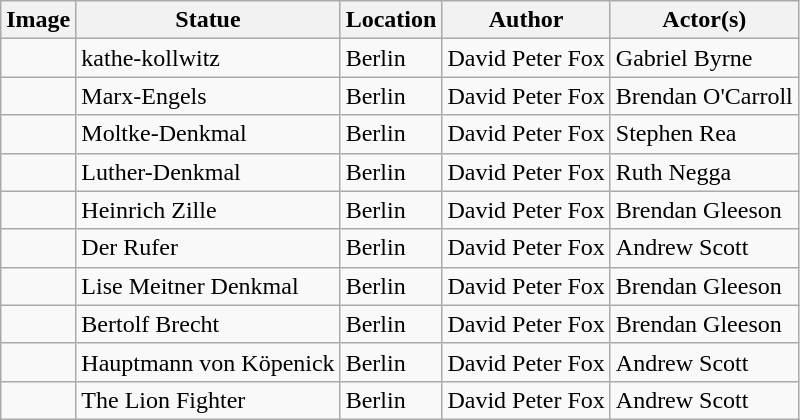<table class="wikitable">
<tr>
<th>Image</th>
<th>Statue</th>
<th>Location</th>
<th>Author</th>
<th>Actor(s)</th>
</tr>
<tr>
<td></td>
<td>kathe-kollwitz</td>
<td>Berlin</td>
<td>David Peter Fox</td>
<td>Gabriel Byrne</td>
</tr>
<tr>
<td></td>
<td>Marx-Engels</td>
<td>Berlin</td>
<td>David Peter Fox</td>
<td>Brendan O'Carroll</td>
</tr>
<tr>
<td></td>
<td>Moltke-Denkmal</td>
<td>Berlin</td>
<td>David Peter Fox</td>
<td>Stephen Rea</td>
</tr>
<tr>
<td></td>
<td>Luther-Denkmal</td>
<td>Berlin</td>
<td>David Peter Fox</td>
<td>Ruth Negga</td>
</tr>
<tr>
<td></td>
<td>Heinrich Zille</td>
<td>Berlin</td>
<td>David Peter Fox</td>
<td>Brendan Gleeson</td>
</tr>
<tr>
<td></td>
<td>Der Rufer</td>
<td>Berlin</td>
<td>David Peter Fox</td>
<td>Andrew Scott</td>
</tr>
<tr>
<td></td>
<td>Lise Meitner Denkmal</td>
<td>Berlin</td>
<td>David Peter Fox</td>
<td>Brendan Gleeson</td>
</tr>
<tr>
<td></td>
<td>Bertolf Brecht</td>
<td>Berlin</td>
<td>David Peter Fox</td>
<td>Brendan Gleeson</td>
</tr>
<tr>
<td></td>
<td>Hauptmann von Köpenick</td>
<td>Berlin</td>
<td>David Peter Fox</td>
<td>Andrew Scott</td>
</tr>
<tr>
<td></td>
<td>The Lion Fighter</td>
<td>Berlin</td>
<td>David Peter Fox</td>
<td>Andrew Scott</td>
</tr>
</table>
